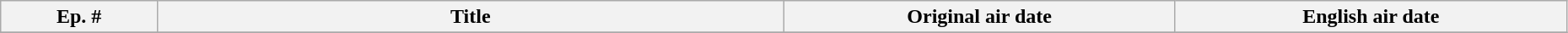<table class="wikitable" style="width: 98%;" border="1">
<tr>
<th style= width="10%">Ep. #</th>
<th style="width: 40%;">Title</th>
<th style="width: 25%;">Original air date</th>
<th style="width: 25%;">English air date</th>
</tr>
<tr>
</tr>
</table>
